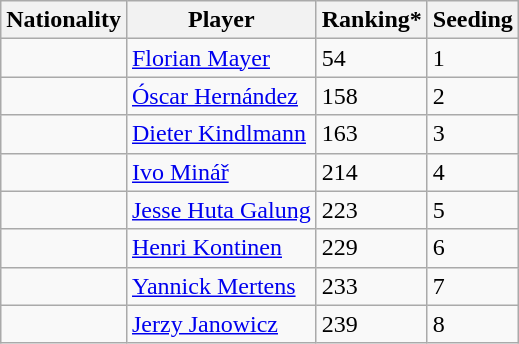<table class="wikitable" border="1">
<tr>
<th>Nationality</th>
<th>Player</th>
<th>Ranking*</th>
<th>Seeding</th>
</tr>
<tr>
<td></td>
<td><a href='#'>Florian Mayer</a></td>
<td>54</td>
<td>1</td>
</tr>
<tr>
<td></td>
<td><a href='#'>Óscar Hernández</a></td>
<td>158</td>
<td>2</td>
</tr>
<tr>
<td></td>
<td><a href='#'>Dieter Kindlmann</a></td>
<td>163</td>
<td>3</td>
</tr>
<tr>
<td></td>
<td><a href='#'>Ivo Minář</a></td>
<td>214</td>
<td>4</td>
</tr>
<tr>
<td></td>
<td><a href='#'>Jesse Huta Galung</a></td>
<td>223</td>
<td>5</td>
</tr>
<tr>
<td></td>
<td><a href='#'>Henri Kontinen</a></td>
<td>229</td>
<td>6</td>
</tr>
<tr>
<td></td>
<td><a href='#'>Yannick Mertens</a></td>
<td>233</td>
<td>7</td>
</tr>
<tr>
<td></td>
<td><a href='#'>Jerzy Janowicz</a></td>
<td>239</td>
<td>8</td>
</tr>
</table>
